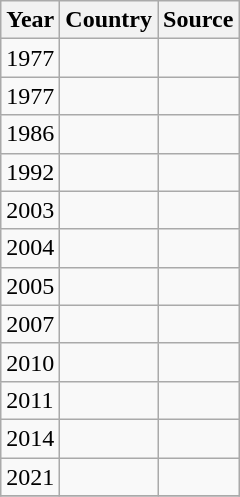<table class="wikitable">
<tr>
<th>Year</th>
<th>Country</th>
<th>Source</th>
</tr>
<tr>
<td>1977</td>
<td></td>
<td></td>
</tr>
<tr>
<td>1977</td>
<td></td>
<td></td>
</tr>
<tr>
<td>1986</td>
<td></td>
<td></td>
</tr>
<tr>
<td>1992</td>
<td></td>
<td></td>
</tr>
<tr>
<td>2003</td>
<td></td>
<td></td>
</tr>
<tr>
<td>2004</td>
<td></td>
<td></td>
</tr>
<tr>
<td>2005</td>
<td></td>
<td></td>
</tr>
<tr>
<td>2007</td>
<td></td>
<td></td>
</tr>
<tr>
<td>2010</td>
<td></td>
<td></td>
</tr>
<tr>
<td>2011</td>
<td></td>
<td></td>
</tr>
<tr>
<td>2014</td>
<td></td>
<td></td>
</tr>
<tr>
<td>2021</td>
<td></td>
<td></td>
</tr>
<tr>
</tr>
</table>
